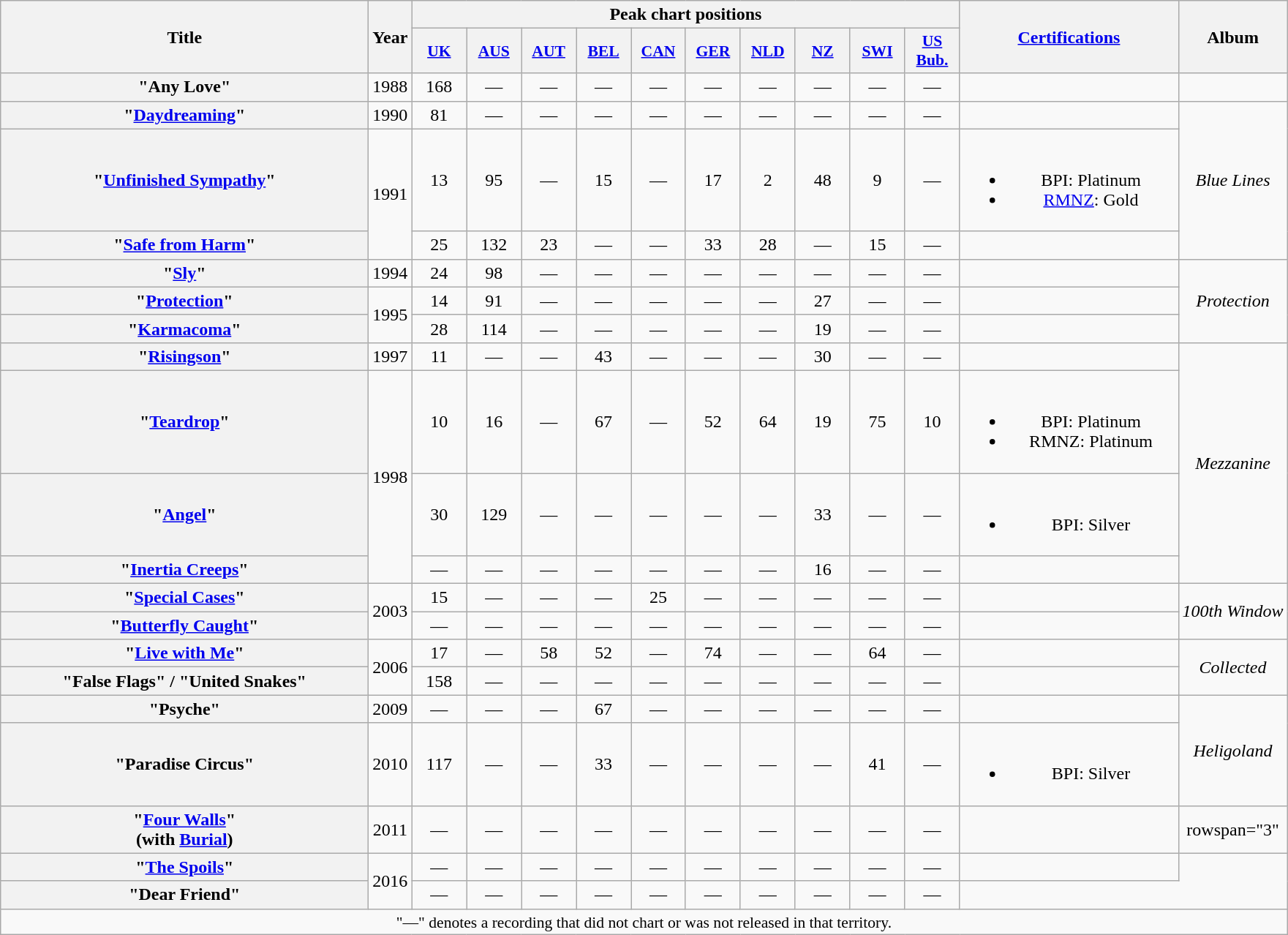<table class="wikitable plainrowheaders" style="text-align:center;" border="1">
<tr>
<th scope="col" rowspan="2" style="width:20.5em;">Title</th>
<th scope="col" rowspan="2">Year</th>
<th scope="col" colspan="10">Peak chart positions</th>
<th scope="col" rowspan="2" style="width:12em;"><a href='#'>Certifications</a></th>
<th scope="col" rowspan="2">Album</th>
</tr>
<tr>
<th scope="col" style="width:3em;font-size:90%;"><a href='#'>UK</a><br></th>
<th scope="col" style="width:3em;font-size:90%;"><a href='#'>AUS</a><br></th>
<th scope="col" style="width:3em;font-size:90%;"><a href='#'>AUT</a><br></th>
<th scope="col" style="width:3em;font-size:90%;"><a href='#'>BEL</a><br></th>
<th scope="col" style="width:3em;font-size:90%;"><a href='#'>CAN</a><br></th>
<th scope="col" style="width:3em;font-size:90%;"><a href='#'>GER</a><br></th>
<th scope="col" style="width:3em;font-size:90%;"><a href='#'>NLD</a><br></th>
<th scope="col" style="width:3em;font-size:90%;"><a href='#'>NZ</a><br></th>
<th scope="col" style="width:3em;font-size:90%;"><a href='#'>SWI</a><br></th>
<th scope="col" style="width:3em;font-size:90%;"><a href='#'>US<br>Bub.</a><br></th>
</tr>
<tr>
<th scope="row">"Any Love"</th>
<td>1988</td>
<td>168</td>
<td>—</td>
<td>—</td>
<td>—</td>
<td>—</td>
<td>—</td>
<td>—</td>
<td>—</td>
<td>—</td>
<td>—</td>
<td></td>
<td></td>
</tr>
<tr>
<th scope="row">"<a href='#'>Daydreaming</a>"</th>
<td>1990</td>
<td>81</td>
<td>—</td>
<td>—</td>
<td>—</td>
<td>—</td>
<td>—</td>
<td>—</td>
<td>—</td>
<td>—</td>
<td>—</td>
<td></td>
<td rowspan="3"><em>Blue Lines</em></td>
</tr>
<tr>
<th scope="row">"<a href='#'>Unfinished Sympathy</a>"</th>
<td rowspan="2">1991</td>
<td>13</td>
<td>95</td>
<td>—</td>
<td>15</td>
<td>—</td>
<td>17</td>
<td>2</td>
<td>48</td>
<td>9</td>
<td>—</td>
<td><br><ul><li>BPI: Platinum</li><li><a href='#'>RMNZ</a>: Gold</li></ul></td>
</tr>
<tr>
<th scope="row">"<a href='#'>Safe from Harm</a>"</th>
<td>25</td>
<td>132</td>
<td>23</td>
<td>—</td>
<td>—</td>
<td>33</td>
<td>28</td>
<td>—</td>
<td>15</td>
<td>—</td>
<td></td>
</tr>
<tr>
<th scope="row">"<a href='#'>Sly</a>"</th>
<td>1994</td>
<td>24</td>
<td>98</td>
<td>—</td>
<td>—</td>
<td>—</td>
<td>—</td>
<td>—</td>
<td>—</td>
<td>—</td>
<td>—</td>
<td></td>
<td rowspan="3"><em>Protection</em></td>
</tr>
<tr>
<th scope="row">"<a href='#'>Protection</a>"</th>
<td rowspan="2">1995</td>
<td>14</td>
<td>91</td>
<td>—</td>
<td>—</td>
<td>—</td>
<td>—</td>
<td>—</td>
<td>27</td>
<td>—</td>
<td>—</td>
<td></td>
</tr>
<tr>
<th scope="row">"<a href='#'>Karmacoma</a>"</th>
<td>28</td>
<td>114</td>
<td>—</td>
<td>—</td>
<td>—</td>
<td>—</td>
<td>—</td>
<td>19</td>
<td>—</td>
<td>—</td>
<td></td>
</tr>
<tr>
<th scope="row">"<a href='#'>Risingson</a>"</th>
<td>1997</td>
<td>11</td>
<td>—</td>
<td>—</td>
<td>43</td>
<td>—</td>
<td>—</td>
<td>—</td>
<td>30</td>
<td>—</td>
<td>—</td>
<td></td>
<td rowspan="4"><em>Mezzanine</em></td>
</tr>
<tr>
<th scope="row">"<a href='#'>Teardrop</a>"</th>
<td rowspan="3">1998</td>
<td>10</td>
<td>16</td>
<td>—</td>
<td>67</td>
<td>—</td>
<td>52</td>
<td>64</td>
<td>19</td>
<td>75</td>
<td>10</td>
<td><br><ul><li>BPI: Platinum</li><li>RMNZ: Platinum</li></ul></td>
</tr>
<tr>
<th scope="row">"<a href='#'>Angel</a>"</th>
<td>30</td>
<td>129</td>
<td>—</td>
<td>—</td>
<td>—</td>
<td>—</td>
<td>—</td>
<td>33</td>
<td>—</td>
<td>—</td>
<td><br><ul><li>BPI: Silver</li></ul></td>
</tr>
<tr>
<th scope="row">"<a href='#'>Inertia Creeps</a>"</th>
<td>—</td>
<td>—</td>
<td>—</td>
<td>—</td>
<td>—</td>
<td>—</td>
<td>—</td>
<td>16</td>
<td>—</td>
<td>—</td>
<td></td>
</tr>
<tr>
<th scope="row">"<a href='#'>Special Cases</a>"</th>
<td rowspan="2">2003</td>
<td>15</td>
<td>—</td>
<td>—</td>
<td>—</td>
<td>25</td>
<td>—</td>
<td>—</td>
<td>—</td>
<td>—</td>
<td>—</td>
<td></td>
<td rowspan="2"><em>100th Window</em></td>
</tr>
<tr>
<th scope="row">"<a href='#'>Butterfly Caught</a>"</th>
<td>—</td>
<td>—</td>
<td>—</td>
<td>—</td>
<td>—</td>
<td>—</td>
<td>—</td>
<td>—</td>
<td>—</td>
<td>—</td>
<td></td>
</tr>
<tr>
<th scope="row">"<a href='#'>Live with Me</a>"</th>
<td rowspan="2">2006</td>
<td>17</td>
<td>—</td>
<td>58</td>
<td>52</td>
<td>—</td>
<td>74</td>
<td>—</td>
<td>—</td>
<td>64</td>
<td>—</td>
<td></td>
<td rowspan="2"><em>Collected</em></td>
</tr>
<tr>
<th scope="row">"False Flags" / "United Snakes"</th>
<td>158</td>
<td>—</td>
<td>—</td>
<td>—</td>
<td>—</td>
<td>—</td>
<td>—</td>
<td>—</td>
<td>—</td>
<td>—</td>
<td></td>
</tr>
<tr>
<th scope="row">"Psyche"</th>
<td>2009</td>
<td>—</td>
<td>—</td>
<td>—</td>
<td>67</td>
<td>—</td>
<td>—</td>
<td>—</td>
<td>—</td>
<td>—</td>
<td>—</td>
<td></td>
<td rowspan="2"><em>Heligoland</em></td>
</tr>
<tr>
<th scope="row">"Paradise Circus"</th>
<td>2010</td>
<td>117</td>
<td>—</td>
<td>—</td>
<td>33</td>
<td>—</td>
<td>—</td>
<td>—</td>
<td>—</td>
<td>41</td>
<td>—</td>
<td><br><ul><li>BPI: Silver</li></ul></td>
</tr>
<tr>
<th scope="row">"<a href='#'>Four Walls</a>"<br><span>(with <a href='#'>Burial</a>)</span></th>
<td>2011</td>
<td>—</td>
<td>—</td>
<td>—</td>
<td>—</td>
<td>—</td>
<td>—</td>
<td>—</td>
<td>—</td>
<td>—</td>
<td>—</td>
<td></td>
<td>rowspan="3" </td>
</tr>
<tr>
<th scope="row">"<a href='#'>The Spoils</a>"</th>
<td rowspan="2">2016</td>
<td>—</td>
<td>—</td>
<td>—</td>
<td>—</td>
<td>—</td>
<td>—</td>
<td>—</td>
<td>—</td>
<td>—</td>
<td>—</td>
<td></td>
</tr>
<tr>
<th scope="row">"Dear Friend"</th>
<td>—</td>
<td>—</td>
<td>—</td>
<td>—</td>
<td>—</td>
<td>—</td>
<td>—</td>
<td>—</td>
<td>—</td>
<td>—</td>
</tr>
<tr>
<td colspan="15" style="font-size:90%">"—" denotes a recording that did not chart or was not released in that territory.</td>
</tr>
</table>
